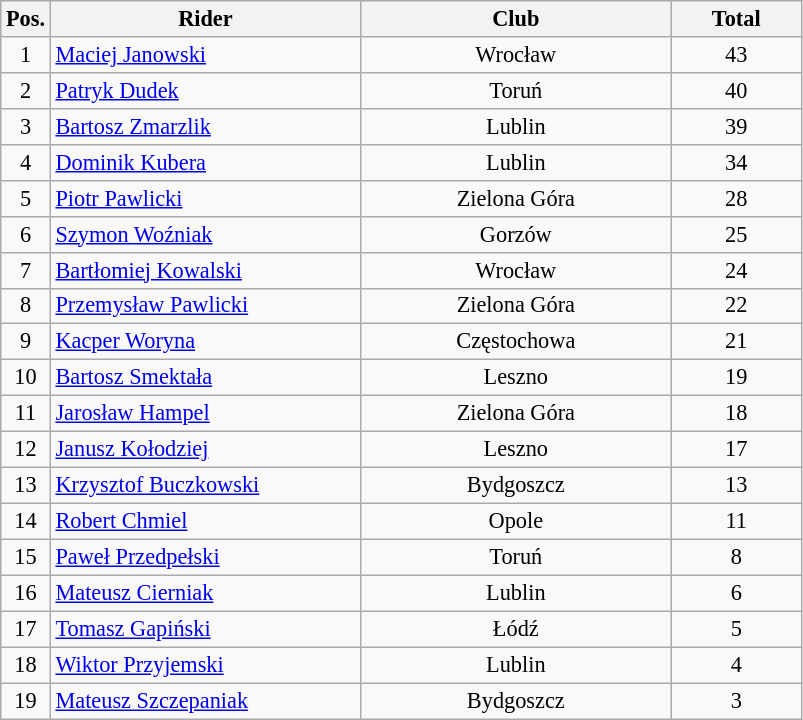<table class=wikitable style="font-size:93%;">
<tr>
<th width=25px>Pos.</th>
<th width=200px>Rider</th>
<th width=200px>Club</th>
<th width=80px>Total</th>
</tr>
<tr align=center>
<td>1</td>
<td align=left><a href='#'>Maciej Janowski</a></td>
<td>Wrocław</td>
<td>43</td>
</tr>
<tr align=center>
<td>2</td>
<td align=left><a href='#'>Patryk Dudek</a></td>
<td>Toruń</td>
<td>40</td>
</tr>
<tr align=center>
<td>3</td>
<td align=left><a href='#'>Bartosz Zmarzlik</a></td>
<td>Lublin</td>
<td>39</td>
</tr>
<tr align=center>
<td>4</td>
<td align=left><a href='#'>Dominik Kubera</a></td>
<td>Lublin</td>
<td>34</td>
</tr>
<tr align=center>
<td>5</td>
<td align=left><a href='#'>Piotr Pawlicki</a></td>
<td>Zielona Góra</td>
<td>28</td>
</tr>
<tr align=center>
<td>6</td>
<td align=left><a href='#'>Szymon Woźniak</a></td>
<td>Gorzów</td>
<td>25</td>
</tr>
<tr align=center>
<td>7</td>
<td align=left><a href='#'>Bartłomiej Kowalski</a></td>
<td>Wrocław</td>
<td>24</td>
</tr>
<tr align=center>
<td>8</td>
<td align=left><a href='#'>Przemysław Pawlicki</a></td>
<td>Zielona Góra</td>
<td>22</td>
</tr>
<tr align=center>
<td>9</td>
<td align=left><a href='#'>Kacper Woryna</a></td>
<td>Częstochowa</td>
<td>21</td>
</tr>
<tr align=center>
<td>10</td>
<td align=left><a href='#'>Bartosz Smektała</a></td>
<td>Leszno</td>
<td>19</td>
</tr>
<tr align=center>
<td>11</td>
<td align=left><a href='#'>Jarosław Hampel</a></td>
<td>Zielona Góra</td>
<td>18</td>
</tr>
<tr align=center>
<td>12</td>
<td align=left><a href='#'>Janusz Kołodziej</a></td>
<td>Leszno</td>
<td>17</td>
</tr>
<tr align=center>
<td>13</td>
<td align=left><a href='#'>Krzysztof Buczkowski</a></td>
<td>Bydgoszcz</td>
<td>13</td>
</tr>
<tr align=center>
<td>14</td>
<td align=left><a href='#'>Robert Chmiel</a></td>
<td>Opole</td>
<td>11</td>
</tr>
<tr align=center>
<td>15</td>
<td align=left><a href='#'>Paweł Przedpełski</a></td>
<td>Toruń</td>
<td>8</td>
</tr>
<tr align=center>
<td>16</td>
<td align=left><a href='#'>Mateusz Cierniak</a></td>
<td>Lublin</td>
<td>6</td>
</tr>
<tr align=center>
<td>17</td>
<td align=left><a href='#'>Tomasz Gapiński</a></td>
<td>Łódź</td>
<td>5</td>
</tr>
<tr align=center>
<td>18</td>
<td align=left><a href='#'>Wiktor Przyjemski</a></td>
<td>Lublin</td>
<td>4</td>
</tr>
<tr align=center>
<td>19</td>
<td align=left><a href='#'>Mateusz Szczepaniak</a></td>
<td>Bydgoszcz</td>
<td>3</td>
</tr>
</table>
